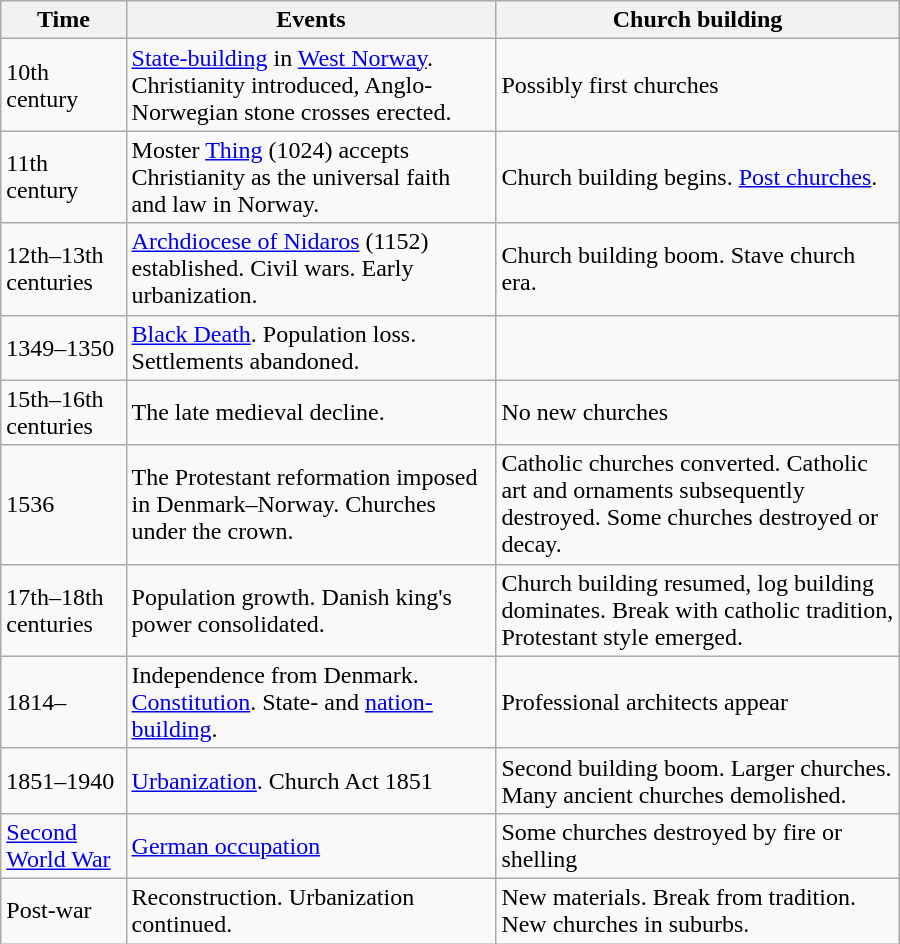<table class="wikitable" style="width:600px">
<tr>
<th>Time</th>
<th>Events</th>
<th>Church building</th>
</tr>
<tr>
<td>10th century</td>
<td><a href='#'>State-building</a> in <a href='#'>West Norway</a>. Christianity introduced, Anglo-Norwegian stone crosses erected.</td>
<td>Possibly first churches</td>
</tr>
<tr>
<td>11th century</td>
<td>Moster <a href='#'>Thing</a> (1024) accepts Christianity as the universal faith and law in Norway.</td>
<td>Church building begins. <a href='#'>Post churches</a>.</td>
</tr>
<tr>
<td>12th–13th centuries</td>
<td><a href='#'>Archdiocese of Nidaros</a> (1152) established. Civil wars. Early urbanization.</td>
<td>Church building boom. Stave church era.</td>
</tr>
<tr>
<td>1349–1350</td>
<td><a href='#'>Black Death</a>. Population loss. Settlements abandoned.</td>
<td></td>
</tr>
<tr>
<td>15th–16th centuries</td>
<td>The late medieval decline.</td>
<td>No new churches</td>
</tr>
<tr>
<td>1536</td>
<td>The Protestant reformation imposed in Denmark–Norway. Churches under the crown.</td>
<td>Catholic churches converted. Catholic art and ornaments subsequently destroyed. Some churches destroyed or decay.</td>
</tr>
<tr>
<td>17th–18th centuries</td>
<td>Population growth. Danish king's power consolidated.</td>
<td>Church building resumed, log building dominates. Break with catholic tradition, Protestant style emerged.</td>
</tr>
<tr>
<td>1814–</td>
<td>Independence from Denmark. <a href='#'>Constitution</a>. State- and <a href='#'>nation-building</a>.</td>
<td>Professional architects appear</td>
</tr>
<tr>
<td>1851–1940</td>
<td><a href='#'>Urbanization</a>. Church Act 1851</td>
<td>Second building boom. Larger churches. Many ancient churches demolished.</td>
</tr>
<tr>
<td><a href='#'>Second World War</a></td>
<td><a href='#'>German occupation</a></td>
<td>Some churches destroyed by fire or shelling</td>
</tr>
<tr>
<td>Post-war</td>
<td>Reconstruction. Urbanization continued.</td>
<td>New materials. Break from tradition. New churches in suburbs.</td>
</tr>
</table>
